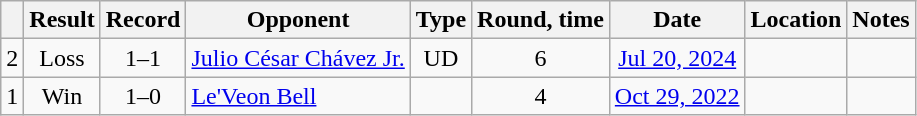<table class="wikitable" style="text-align:center">
<tr>
<th></th>
<th>Result</th>
<th>Record</th>
<th>Opponent</th>
<th>Type</th>
<th>Round, time</th>
<th>Date</th>
<th>Location</th>
<th>Notes</th>
</tr>
<tr>
<td>2</td>
<td>Loss</td>
<td>1–1</td>
<td style="text-align:left;"><a href='#'>Julio César Chávez Jr.</a></td>
<td>UD</td>
<td>6</td>
<td><a href='#'>Jul 20, 2024</a></td>
<td style="text-align:left;"></td>
<td></td>
</tr>
<tr>
<td>1</td>
<td>Win</td>
<td>1–0</td>
<td style="text-align:left;"><a href='#'>Le'Veon Bell</a></td>
<td></td>
<td>4</td>
<td><a href='#'>Oct 29, 2022</a></td>
<td style="text-align:left;"></td>
<td></td>
</tr>
</table>
